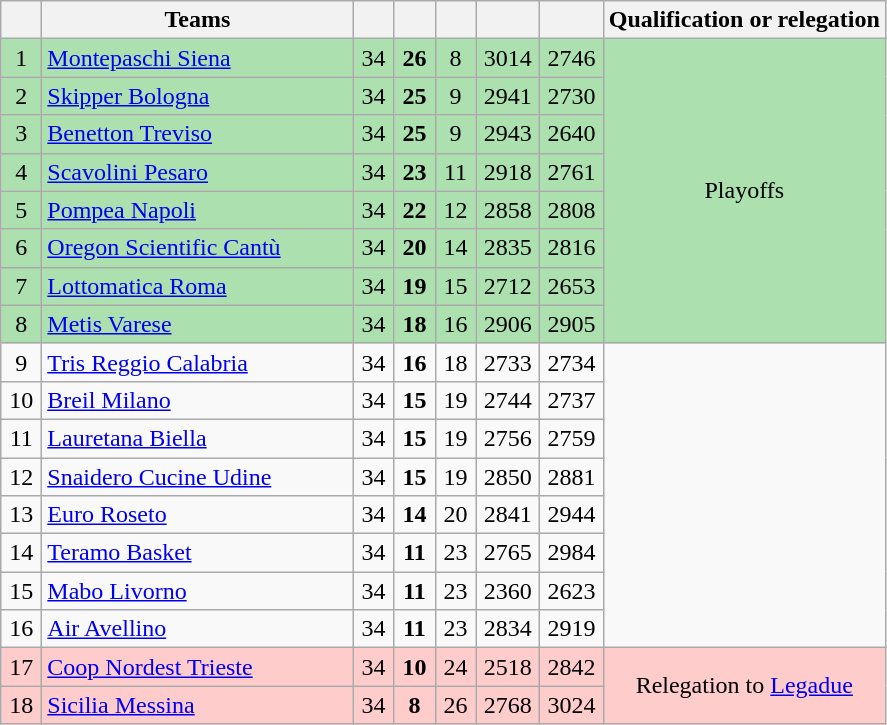<table class="wikitable" style="text-align: center;">
<tr>
<th width=20></th>
<th width=200>Teams</th>
<th width=20></th>
<th width=20></th>
<th width=20></th>
<th width=35></th>
<th width=35></th>
<th>Qualification or relegation</th>
</tr>
<tr bgcolor=ACE1AF>
<td>1</td>
<td align="left"><a href='#'>Montepaschi Siena</a></td>
<td>34</td>
<td><strong>26</strong></td>
<td>8</td>
<td>3014</td>
<td>2746</td>
<td rowspan=8 align="center">Playoffs</td>
</tr>
<tr bgcolor=ACE1AF>
<td>2</td>
<td align="left"><a href='#'>Skipper Bologna</a></td>
<td>34</td>
<td><strong>25</strong></td>
<td>9</td>
<td>2941</td>
<td>2730</td>
</tr>
<tr bgcolor=ACE1AF>
<td>3</td>
<td align="left"><a href='#'>Benetton Treviso</a></td>
<td>34</td>
<td><strong>25</strong></td>
<td>9</td>
<td>2943</td>
<td>2640</td>
</tr>
<tr bgcolor=ACE1AF>
<td>4</td>
<td align="left"><a href='#'>Scavolini Pesaro</a></td>
<td>34</td>
<td><strong>23</strong></td>
<td>11</td>
<td>2918</td>
<td>2761</td>
</tr>
<tr bgcolor=ACE1AF>
<td>5</td>
<td align="left"><a href='#'>Pompea Napoli</a></td>
<td>34</td>
<td><strong>22</strong></td>
<td>12</td>
<td>2858</td>
<td>2808</td>
</tr>
<tr bgcolor=ACE1AF>
<td>6</td>
<td align="left"><a href='#'>Oregon Scientific Cantù</a></td>
<td>34</td>
<td><strong>20</strong></td>
<td>14</td>
<td>2835</td>
<td>2816</td>
</tr>
<tr bgcolor=ACE1AF>
<td>7</td>
<td align="left"><a href='#'>Lottomatica Roma</a></td>
<td>34</td>
<td><strong>19</strong></td>
<td>15</td>
<td>2712</td>
<td>2653</td>
</tr>
<tr bgcolor=ACE1AF>
<td>8</td>
<td align="left"><a href='#'>Metis Varese</a></td>
<td>34</td>
<td><strong>18</strong></td>
<td>16</td>
<td>2906</td>
<td>2905</td>
</tr>
<tr l>
<td>9</td>
<td align="left"><a href='#'>Tris Reggio Calabria</a></td>
<td>34</td>
<td><strong>16</strong></td>
<td>18</td>
<td>2733</td>
<td>2734</td>
</tr>
<tr>
<td>10</td>
<td align="left"><a href='#'>Breil Milano</a></td>
<td>34</td>
<td><strong>15</strong></td>
<td>19</td>
<td>2744</td>
<td>2737</td>
</tr>
<tr>
<td>11</td>
<td align="left"><a href='#'>Lauretana Biella</a></td>
<td>34</td>
<td><strong>15</strong></td>
<td>19</td>
<td>2756</td>
<td>2759</td>
</tr>
<tr>
<td>12</td>
<td align="left"><a href='#'>Snaidero Cucine Udine</a></td>
<td>34</td>
<td><strong>15</strong></td>
<td>19</td>
<td>2850</td>
<td>2881</td>
</tr>
<tr>
<td>13</td>
<td align="left"><a href='#'>Euro Roseto</a></td>
<td>34</td>
<td><strong>14</strong></td>
<td>20</td>
<td>2841</td>
<td>2944</td>
</tr>
<tr>
<td>14</td>
<td align="left"><a href='#'>Teramo Basket</a></td>
<td>34</td>
<td><strong>11</strong></td>
<td>23</td>
<td>2765</td>
<td>2984</td>
</tr>
<tr>
<td>15</td>
<td align="left"><a href='#'>Mabo Livorno</a></td>
<td>34</td>
<td><strong>11</strong></td>
<td>23</td>
<td>2360</td>
<td>2623</td>
</tr>
<tr>
<td>16</td>
<td align="left"><a href='#'>Air Avellino</a></td>
<td>34</td>
<td><strong>11</strong></td>
<td>23</td>
<td>2834</td>
<td>2919</td>
</tr>
<tr bgcolor=FFCCCC>
<td>17</td>
<td align="left"><a href='#'>Coop Nordest Trieste</a></td>
<td>34</td>
<td><strong>10</strong></td>
<td>24</td>
<td>2518</td>
<td>2842</td>
<td rowspan=2 align="center">Relegation to <a href='#'>Legadue</a></td>
</tr>
<tr bgcolor=FFCCCC>
<td>18</td>
<td align="left"><a href='#'>Sicilia Messina</a></td>
<td>34</td>
<td><strong>8</strong></td>
<td>26</td>
<td>2768</td>
<td>3024</td>
</tr>
</table>
